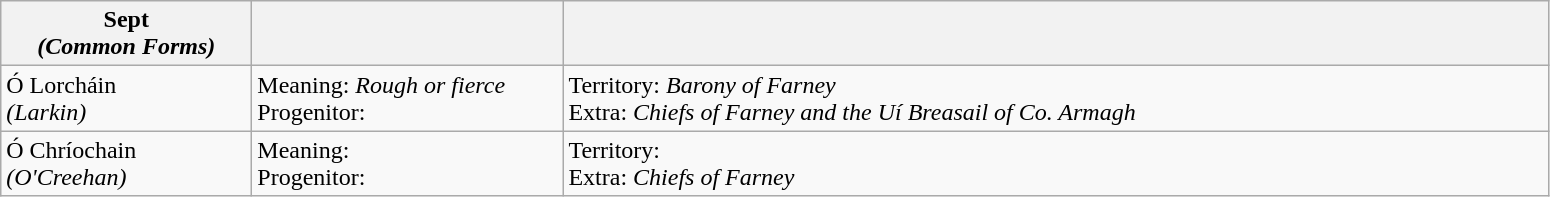<table class="wikitable">
<tr>
<th width="160"><strong>Sept</strong><br><strong><em>(Common Forms)</em></strong></th>
<th width="200"></th>
<th width="650"></th>
</tr>
<tr>
<td>Ó Lorcháin<br><em>(Larkin)</em></td>
<td>Meaning: <em>Rough or fierce</em><br>Progenitor:</td>
<td>Territory: <em>Barony of Farney</em><br>Extra: <em>Chiefs of Farney and the Uí Breasail of Co. Armagh</em></td>
</tr>
<tr>
<td>Ó Chríochain<br><em>(O'Creehan)</em></td>
<td>Meaning:<br>Progenitor:</td>
<td>Territory: <br>Extra: <em>Chiefs of Farney</em></td>
</tr>
</table>
